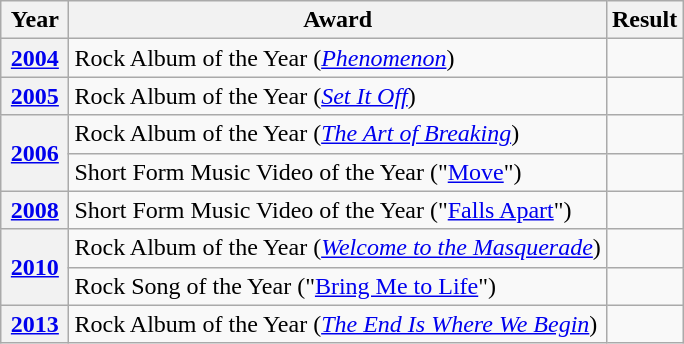<table class="wikitable">
<tr>
<th style="width:10%;">Year</th>
<th>Award</th>
<th>Result</th>
</tr>
<tr>
<th><a href='#'>2004</a></th>
<td>Rock Album of the Year (<em><a href='#'>Phenomenon</a></em>)</td>
<td></td>
</tr>
<tr>
<th><a href='#'>2005</a></th>
<td>Rock Album of the Year (<em><a href='#'>Set It Off</a></em>)</td>
<td></td>
</tr>
<tr>
<th rowspan="2"><a href='#'>2006</a></th>
<td>Rock Album of the Year (<em><a href='#'>The Art of Breaking</a></em>)</td>
<td></td>
</tr>
<tr>
<td>Short Form Music Video of the Year ("<a href='#'>Move</a>")</td>
<td></td>
</tr>
<tr>
<th><a href='#'>2008</a></th>
<td>Short Form Music Video of the Year ("<a href='#'>Falls Apart</a>")</td>
<td></td>
</tr>
<tr>
<th rowspan="2"><a href='#'>2010</a></th>
<td>Rock Album of the Year (<em><a href='#'>Welcome to the Masquerade</a></em>)</td>
<td></td>
</tr>
<tr>
<td>Rock Song of the Year ("<a href='#'>Bring Me to Life</a>")</td>
<td></td>
</tr>
<tr>
<th><a href='#'>2013</a></th>
<td>Rock Album of the Year (<em><a href='#'>The End Is Where We Begin</a></em>)</td>
<td></td>
</tr>
</table>
